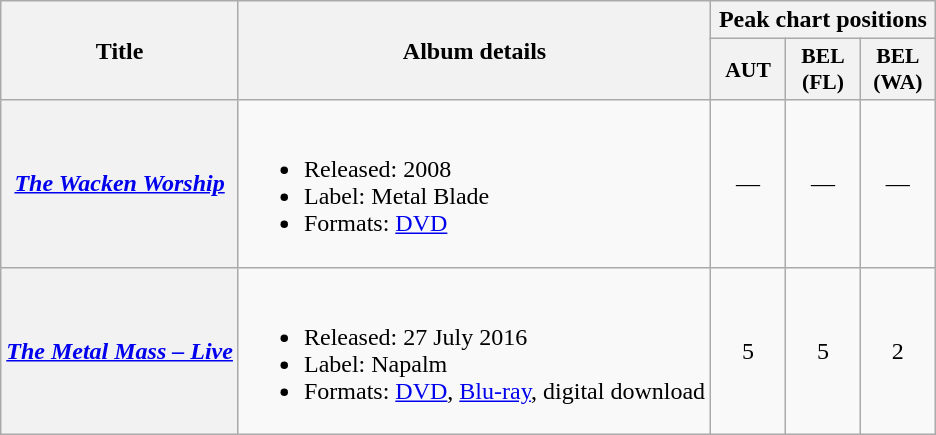<table class="wikitable plainrowheaders">
<tr>
<th rowspan="2">Title</th>
<th rowspan="2">Album details</th>
<th colspan="3">Peak chart positions</th>
</tr>
<tr>
<th style="width:3em;font-size:90%;">AUT<br></th>
<th style="width:3em;font-size:90%;">BEL<br>(FL)<br></th>
<th style="width:3em;font-size:90%;">BEL<br>(WA)<br></th>
</tr>
<tr>
<th scope="row"><em><a href='#'>The Wacken Worship</a></em></th>
<td><br><ul><li>Released: 2008</li><li>Label: Metal Blade</li><li>Formats: <a href='#'>DVD</a></li></ul></td>
<td align="center">—</td>
<td align="center">—</td>
<td align="center">—</td>
</tr>
<tr>
<th scope="row"><em><a href='#'>The Metal Mass – Live</a></em></th>
<td><br><ul><li>Released: 27 July 2016</li><li>Label: Napalm</li><li>Formats: <a href='#'>DVD</a>, <a href='#'>Blu-ray</a>, digital download</li></ul></td>
<td align="center">5</td>
<td align="center">5</td>
<td align="center">2</td>
</tr>
</table>
